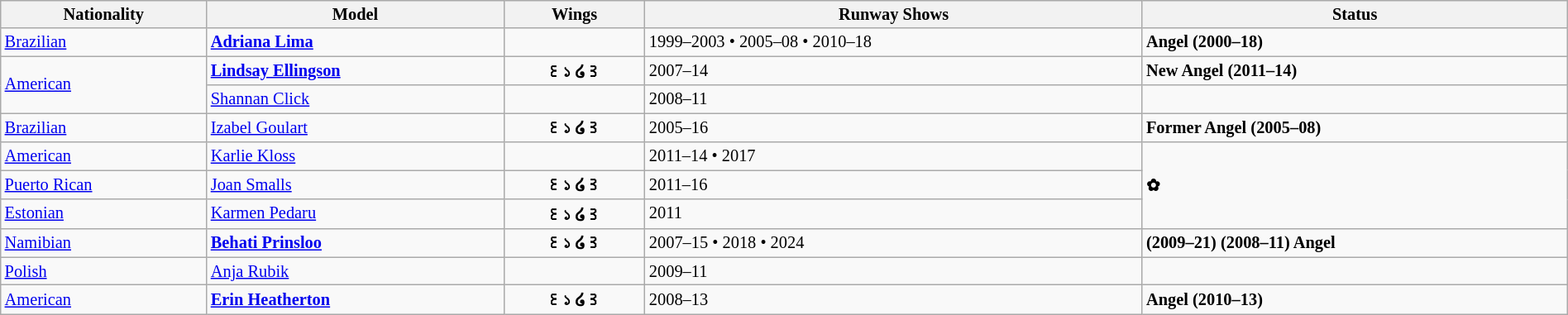<table class="sortable wikitable"  style="font-size:85%; width:100%;">
<tr>
<th style="text-align:center;">Nationality</th>
<th style="text-align:center;">Model</th>
<th style="text-align:center;">Wings</th>
<th style="text-align:center;">Runway Shows</th>
<th style="text-align:center;">Status</th>
</tr>
<tr>
<td> <a href='#'>Brazilian</a></td>
<td><strong><a href='#'>Adriana Lima</a></strong></td>
<td></td>
<td>1999–2003 • 2005–08 • 2010–18</td>
<td><strong> Angel (2000–18)</strong></td>
</tr>
<tr>
<td rowspan="2"> <a href='#'>American</a></td>
<td><strong><a href='#'>Lindsay Ellingson</a></strong></td>
<td align="center"><strong>꒰১ ໒꒱</strong></td>
<td>2007–14</td>
<td><strong>New  Angel (2011–14)</strong></td>
</tr>
<tr>
<td><a href='#'>Shannan Click</a></td>
<td></td>
<td>2008–11</td>
<td></td>
</tr>
<tr>
<td> <a href='#'>Brazilian</a></td>
<td><a href='#'>Izabel Goulart</a></td>
<td align="center"><strong>꒰১ ໒꒱</strong></td>
<td>2005–16</td>
<td><strong>Former  Angel (2005–08)</strong></td>
</tr>
<tr>
<td> <a href='#'>American</a></td>
<td><a href='#'>Karlie Kloss</a></td>
<td></td>
<td>2011–14 • 2017</td>
<td rowspan="3"><strong>✿</strong></td>
</tr>
<tr>
<td> <a href='#'>Puerto Rican</a></td>
<td><a href='#'>Joan Smalls</a></td>
<td align="center"><strong>꒰১ ໒꒱</strong></td>
<td>2011–16</td>
</tr>
<tr>
<td> <a href='#'>Estonian</a></td>
<td><a href='#'>Karmen Pedaru</a></td>
<td align="center"><strong>꒰১ ໒꒱</strong></td>
<td>2011</td>
</tr>
<tr>
<td> <a href='#'>Namibian</a></td>
<td><strong><a href='#'>Behati Prinsloo</a></strong></td>
<td align="center"><strong>꒰১ ໒꒱</strong></td>
<td>2007–15 • 2018 • 2024</td>
<td><strong> (2009–21) </strong> <strong>(2008–11) Angel</strong></td>
</tr>
<tr>
<td> <a href='#'>Polish</a></td>
<td><a href='#'>Anja Rubik</a></td>
<td></td>
<td>2009–11</td>
<td></td>
</tr>
<tr>
<td> <a href='#'>American</a></td>
<td><strong><a href='#'>Erin Heatherton</a></strong></td>
<td align="center"><strong>꒰১ ໒꒱</strong></td>
<td>2008–13</td>
<td><strong> Angel (2010–13)</strong></td>
</tr>
</table>
